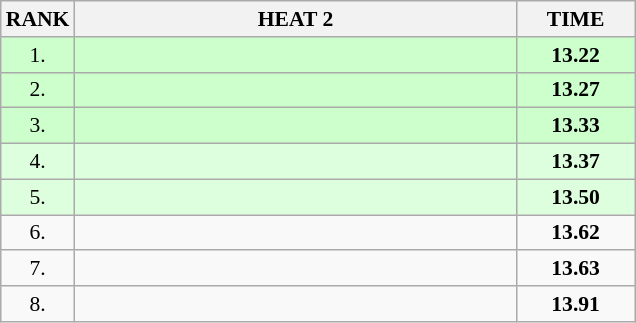<table class="wikitable" style="border-collapse: collapse; font-size: 90%;">
<tr>
<th>RANK</th>
<th style="width: 20em">HEAT 2</th>
<th style="width: 5em">TIME</th>
</tr>
<tr style="background:#ccffcc;">
<td align="center">1.</td>
<td></td>
<td align="center"><strong>13.22</strong></td>
</tr>
<tr style="background:#ccffcc;">
<td align="center">2.</td>
<td></td>
<td align="center"><strong>13.27</strong></td>
</tr>
<tr style="background:#ccffcc;">
<td align="center">3.</td>
<td></td>
<td align="center"><strong>13.33</strong></td>
</tr>
<tr style="background:#ddffdd;">
<td align="center">4.</td>
<td></td>
<td align="center"><strong>13.37</strong></td>
</tr>
<tr style="background:#ddffdd;">
<td align="center">5.</td>
<td></td>
<td align="center"><strong>13.50</strong></td>
</tr>
<tr>
<td align="center">6.</td>
<td></td>
<td align="center"><strong>13.62</strong></td>
</tr>
<tr>
<td align="center">7.</td>
<td></td>
<td align="center"><strong>13.63</strong></td>
</tr>
<tr>
<td align="center">8.</td>
<td></td>
<td align="center"><strong>13.91</strong></td>
</tr>
</table>
